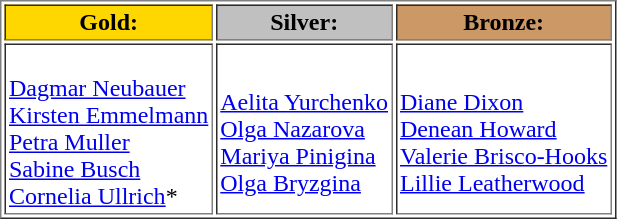<table border="1" Cellpadding="2">
<tr>
<td style="text-align:center;background-color:gold;"><strong>Gold:</strong></td>
<td style="text-align:center;background-color:silver;"><strong>Silver:</strong></td>
<td style="text-align:center;background-color:#CC9966;"><strong>Bronze:</strong></td>
</tr>
<tr>
<td><br><a href='#'>Dagmar Neubauer</a><br><a href='#'>Kirsten Emmelmann</a><br><a href='#'>Petra Muller</a><br><a href='#'>Sabine Busch</a><br><a href='#'>Cornelia Ullrich</a>*</td>
<td><br><a href='#'>Aelita Yurchenko</a><br><a href='#'>Olga Nazarova</a><br><a href='#'>Mariya Pinigina</a><br><a href='#'>Olga Bryzgina</a></td>
<td><br><a href='#'>Diane Dixon</a><br><a href='#'>Denean Howard</a><br><a href='#'>Valerie Brisco-Hooks</a><br><a href='#'>Lillie Leatherwood</a></td>
</tr>
</table>
